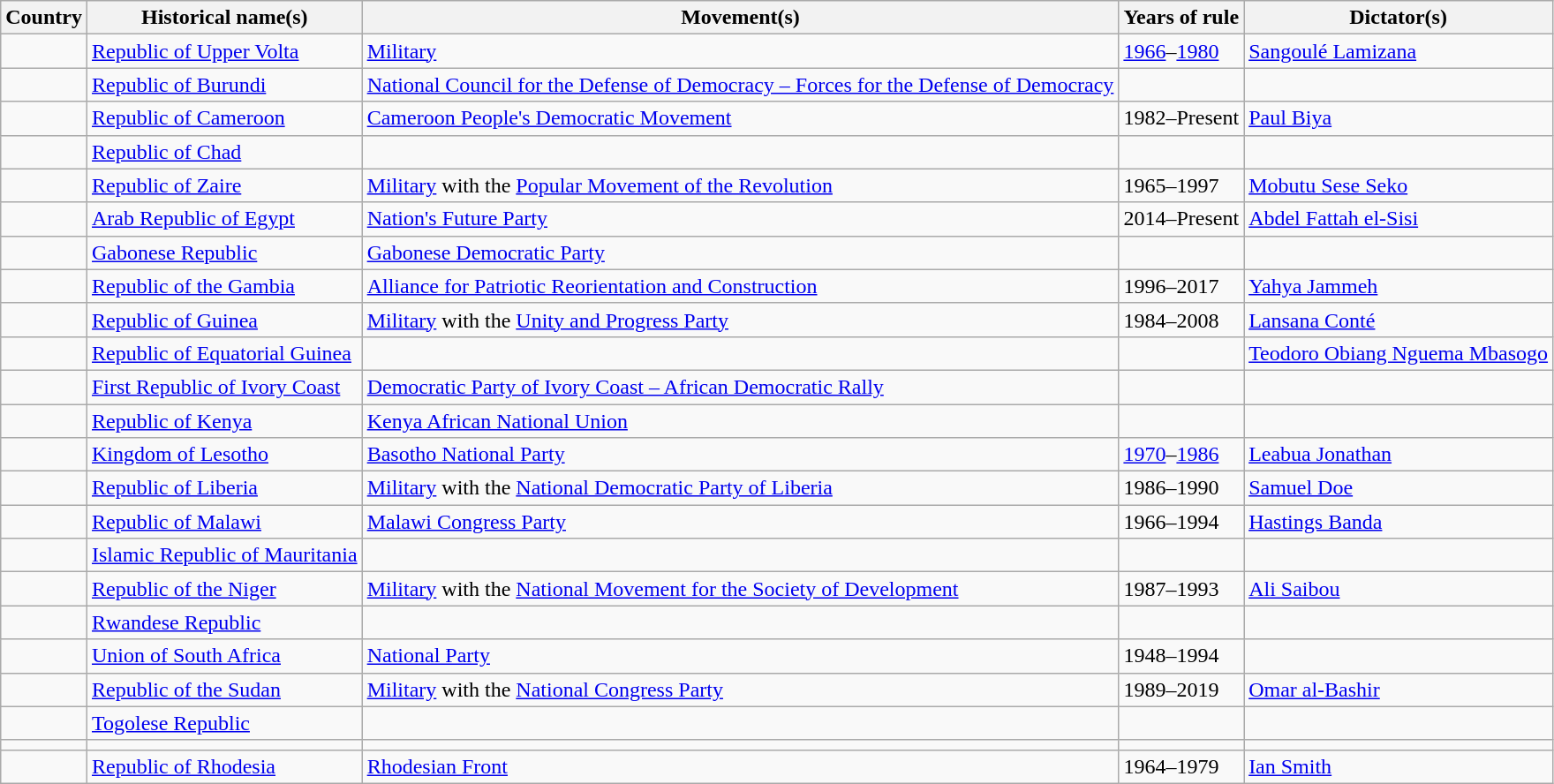<table class="wikitable">
<tr>
<th>Country</th>
<th>Historical name(s)</th>
<th>Movement(s)</th>
<th>Years of rule</th>
<th>Dictator(s)</th>
</tr>
<tr>
<td></td>
<td> <a href='#'>Republic of Upper Volta</a></td>
<td><a href='#'>Military</a></td>
<td><a href='#'>1966</a>–<a href='#'>1980</a></td>
<td><a href='#'>Sangoulé Lamizana</a></td>
</tr>
<tr>
<td></td>
<td> <a href='#'>Republic of Burundi</a></td>
<td><a href='#'>National Council for the Defense of Democracy – Forces for the Defense of Democracy</a></td>
<td></td>
<td></td>
</tr>
<tr>
<td></td>
<td> <a href='#'>Republic of Cameroon</a></td>
<td><a href='#'>Cameroon People's Democratic Movement</a></td>
<td>1982–Present</td>
<td><a href='#'>Paul Biya</a></td>
</tr>
<tr>
<td></td>
<td> <a href='#'>Republic of Chad</a></td>
<td></td>
<td></td>
<td></td>
</tr>
<tr>
<td></td>
<td> <a href='#'>Republic of Zaire</a></td>
<td><a href='#'>Military</a> with the <a href='#'>Popular Movement of the Revolution</a></td>
<td>1965–1997</td>
<td><a href='#'>Mobutu Sese Seko</a></td>
</tr>
<tr>
<td></td>
<td> <a href='#'>Arab Republic of Egypt</a></td>
<td><a href='#'>Nation's Future Party</a></td>
<td>2014–Present</td>
<td><a href='#'>Abdel Fattah el-Sisi</a></td>
</tr>
<tr>
<td></td>
<td> <a href='#'>Gabonese Republic</a></td>
<td><a href='#'>Gabonese Democratic Party</a></td>
<td></td>
<td></td>
</tr>
<tr>
<td></td>
<td> <a href='#'>Republic of the Gambia</a></td>
<td><a href='#'>Alliance for Patriotic Reorientation and Construction</a></td>
<td>1996–2017</td>
<td><a href='#'>Yahya Jammeh</a></td>
</tr>
<tr>
<td></td>
<td> <a href='#'>Republic of Guinea</a></td>
<td><a href='#'>Military</a> with the <a href='#'>Unity and Progress Party</a></td>
<td>1984–2008</td>
<td><a href='#'>Lansana Conté</a></td>
</tr>
<tr>
<td></td>
<td> <a href='#'>Republic of Equatorial Guinea</a></td>
<td></td>
<td></td>
<td><a href='#'>Teodoro Obiang Nguema Mbasogo</a></td>
</tr>
<tr>
<td></td>
<td> <a href='#'>First Republic of Ivory Coast</a></td>
<td><a href='#'>Democratic Party of Ivory Coast – African Democratic Rally</a></td>
<td></td>
<td></td>
</tr>
<tr>
<td></td>
<td> <a href='#'>Republic of Kenya</a></td>
<td><a href='#'>Kenya African National Union</a></td>
<td></td>
<td></td>
</tr>
<tr>
<td></td>
<td> <a href='#'>Kingdom of Lesotho</a></td>
<td><a href='#'>Basotho National Party</a></td>
<td><a href='#'>1970</a>–<a href='#'>1986</a></td>
<td><a href='#'>Leabua Jonathan</a></td>
</tr>
<tr>
<td></td>
<td> <a href='#'>Republic of Liberia</a></td>
<td><a href='#'>Military</a> with the <a href='#'>National Democratic Party of Liberia</a></td>
<td>1986–1990</td>
<td><a href='#'>Samuel Doe</a></td>
</tr>
<tr>
<td></td>
<td> <a href='#'>Republic of Malawi</a></td>
<td><a href='#'>Malawi Congress Party</a></td>
<td>1966–1994</td>
<td><a href='#'>Hastings Banda</a></td>
</tr>
<tr>
<td></td>
<td> <a href='#'>Islamic Republic of Mauritania</a></td>
<td></td>
<td></td>
<td></td>
</tr>
<tr>
<td></td>
<td> <a href='#'>Republic of the Niger</a></td>
<td><a href='#'>Military</a> with the <a href='#'>National Movement for the Society of Development</a></td>
<td>1987–1993</td>
<td><a href='#'>Ali Saibou</a></td>
</tr>
<tr>
<td></td>
<td> <a href='#'>Rwandese Republic</a></td>
<td></td>
<td></td>
<td></td>
</tr>
<tr>
<td></td>
<td> <a href='#'>Union of South Africa</a></td>
<td><a href='#'>National Party</a></td>
<td>1948–1994</td>
<td></td>
</tr>
<tr>
<td></td>
<td> <a href='#'>Republic of the Sudan</a></td>
<td><a href='#'>Military</a> with the <a href='#'>National Congress Party</a></td>
<td>1989–2019</td>
<td><a href='#'>Omar al-Bashir</a></td>
</tr>
<tr>
<td></td>
<td> <a href='#'>Togolese Republic</a></td>
<td></td>
<td></td>
<td></td>
</tr>
<tr>
<td></td>
<td> </td>
<td></td>
<td></td>
<td></td>
</tr>
<tr>
<td></td>
<td> <a href='#'>Republic of Rhodesia</a></td>
<td><a href='#'>Rhodesian Front</a></td>
<td>1964–1979</td>
<td><a href='#'>Ian Smith</a></td>
</tr>
</table>
